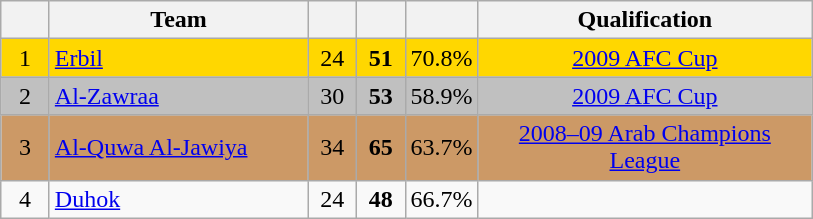<table class="wikitable" style="text-align:center">
<tr>
<th width="25"></th>
<th width="165">Team</th>
<th width="25"></th>
<th width="25"></th>
<th width="25"></th>
<th width="215">Qualification</th>
</tr>
<tr style="background:#FFD700;">
<td>1</td>
<td align=left><a href='#'>Erbil</a></td>
<td>24</td>
<td><strong>51</strong></td>
<td>70.8%</td>
<td><a href='#'>2009 AFC Cup</a></td>
</tr>
<tr style="background:#C0C0C0;">
<td>2</td>
<td align=left><a href='#'>Al-Zawraa</a></td>
<td>30</td>
<td><strong>53</strong></td>
<td>58.9%</td>
<td><a href='#'>2009 AFC Cup</a></td>
</tr>
<tr style="background:#c96;">
<td>3</td>
<td align=left><a href='#'>Al-Quwa Al-Jawiya</a></td>
<td>34</td>
<td><strong>65</strong></td>
<td>63.7%</td>
<td><a href='#'>2008–09 Arab Champions League</a></td>
</tr>
<tr>
<td>4</td>
<td align=left><a href='#'>Duhok</a></td>
<td>24</td>
<td><strong>48</strong></td>
<td>66.7%</td>
</tr>
</table>
